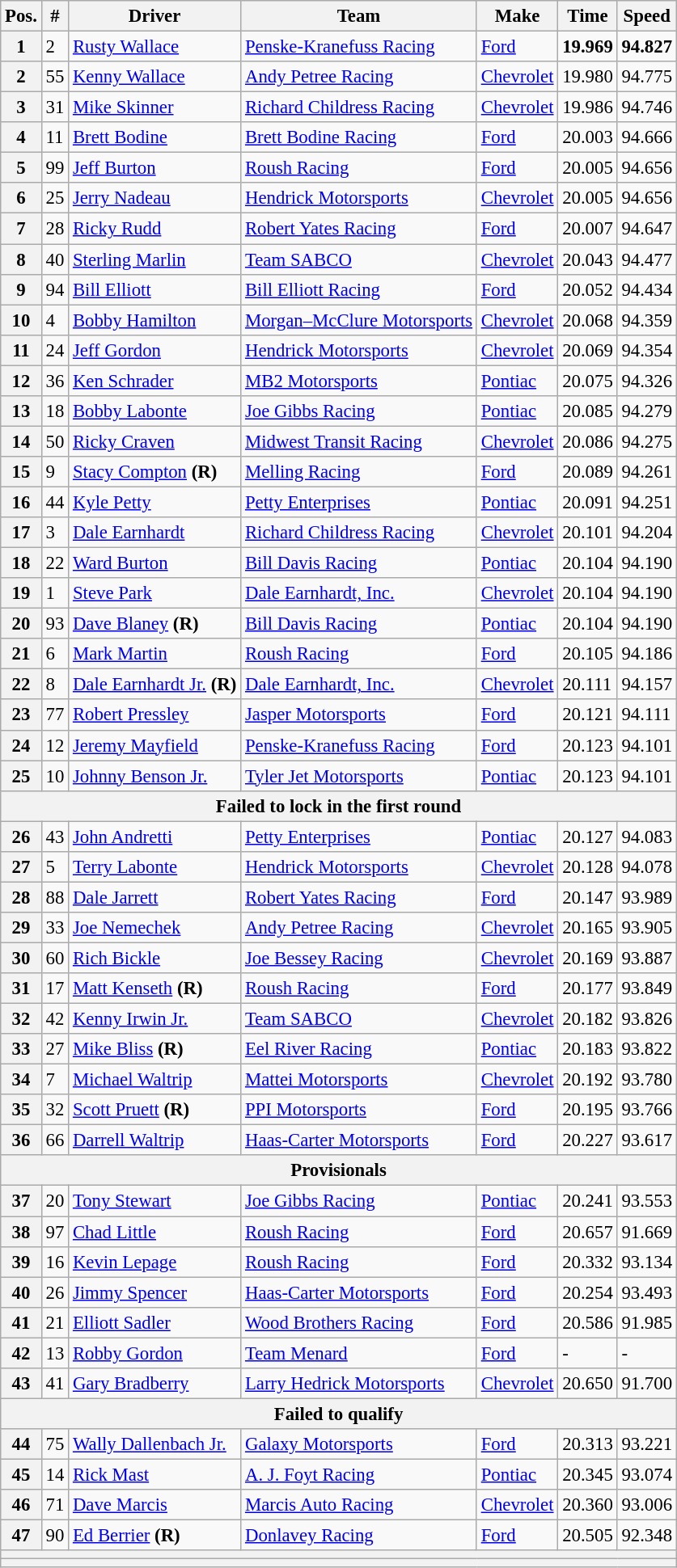<table class="wikitable" style="font-size:95%">
<tr>
<th>Pos.</th>
<th>#</th>
<th>Driver</th>
<th>Team</th>
<th>Make</th>
<th>Time</th>
<th>Speed</th>
</tr>
<tr>
<th>1</th>
<td>2</td>
<td><a href='#'>Rusty Wallace</a></td>
<td><a href='#'>Penske-Kranefuss Racing</a></td>
<td><a href='#'>Ford</a></td>
<td><strong>19.969</strong></td>
<td><strong>94.827</strong></td>
</tr>
<tr>
<th>2</th>
<td>55</td>
<td><a href='#'>Kenny Wallace</a></td>
<td><a href='#'>Andy Petree Racing</a></td>
<td><a href='#'>Chevrolet</a></td>
<td>19.980</td>
<td>94.775</td>
</tr>
<tr>
<th>3</th>
<td>31</td>
<td><a href='#'>Mike Skinner</a></td>
<td><a href='#'>Richard Childress Racing</a></td>
<td><a href='#'>Chevrolet</a></td>
<td>19.986</td>
<td>94.746</td>
</tr>
<tr>
<th>4</th>
<td>11</td>
<td><a href='#'>Brett Bodine</a></td>
<td><a href='#'>Brett Bodine Racing</a></td>
<td><a href='#'>Ford</a></td>
<td>20.003</td>
<td>94.666</td>
</tr>
<tr>
<th>5</th>
<td>99</td>
<td><a href='#'>Jeff Burton</a></td>
<td><a href='#'>Roush Racing</a></td>
<td><a href='#'>Ford</a></td>
<td>20.005</td>
<td>94.656</td>
</tr>
<tr>
<th>6</th>
<td>25</td>
<td><a href='#'>Jerry Nadeau</a></td>
<td><a href='#'>Hendrick Motorsports</a></td>
<td><a href='#'>Chevrolet</a></td>
<td>20.005</td>
<td>94.656</td>
</tr>
<tr>
<th>7</th>
<td>28</td>
<td><a href='#'>Ricky Rudd</a></td>
<td><a href='#'>Robert Yates Racing</a></td>
<td><a href='#'>Ford</a></td>
<td>20.007</td>
<td>94.647</td>
</tr>
<tr>
<th>8</th>
<td>40</td>
<td><a href='#'>Sterling Marlin</a></td>
<td><a href='#'>Team SABCO</a></td>
<td><a href='#'>Chevrolet</a></td>
<td>20.043</td>
<td>94.477</td>
</tr>
<tr>
<th>9</th>
<td>94</td>
<td><a href='#'>Bill Elliott</a></td>
<td><a href='#'>Bill Elliott Racing</a></td>
<td><a href='#'>Ford</a></td>
<td>20.052</td>
<td>94.434</td>
</tr>
<tr>
<th>10</th>
<td>4</td>
<td><a href='#'>Bobby Hamilton</a></td>
<td><a href='#'>Morgan–McClure Motorsports</a></td>
<td><a href='#'>Chevrolet</a></td>
<td>20.068</td>
<td>94.359</td>
</tr>
<tr>
<th>11</th>
<td>24</td>
<td><a href='#'>Jeff Gordon</a></td>
<td><a href='#'>Hendrick Motorsports</a></td>
<td><a href='#'>Chevrolet</a></td>
<td>20.069</td>
<td>94.354</td>
</tr>
<tr>
<th>12</th>
<td>36</td>
<td><a href='#'>Ken Schrader</a></td>
<td><a href='#'>MB2 Motorsports</a></td>
<td><a href='#'>Pontiac</a></td>
<td>20.075</td>
<td>94.326</td>
</tr>
<tr>
<th>13</th>
<td>18</td>
<td><a href='#'>Bobby Labonte</a></td>
<td><a href='#'>Joe Gibbs Racing</a></td>
<td><a href='#'>Pontiac</a></td>
<td>20.085</td>
<td>94.279</td>
</tr>
<tr>
<th>14</th>
<td>50</td>
<td><a href='#'>Ricky Craven</a></td>
<td><a href='#'>Midwest Transit Racing</a></td>
<td><a href='#'>Chevrolet</a></td>
<td>20.086</td>
<td>94.275</td>
</tr>
<tr>
<th>15</th>
<td>9</td>
<td><a href='#'>Stacy Compton</a> <strong>(R)</strong></td>
<td><a href='#'>Melling Racing</a></td>
<td><a href='#'>Ford</a></td>
<td>20.089</td>
<td>94.261</td>
</tr>
<tr>
<th>16</th>
<td>44</td>
<td><a href='#'>Kyle Petty</a></td>
<td><a href='#'>Petty Enterprises</a></td>
<td><a href='#'>Pontiac</a></td>
<td>20.091</td>
<td>94.251</td>
</tr>
<tr>
<th>17</th>
<td>3</td>
<td><a href='#'>Dale Earnhardt</a></td>
<td><a href='#'>Richard Childress Racing</a></td>
<td><a href='#'>Chevrolet</a></td>
<td>20.101</td>
<td>94.204</td>
</tr>
<tr>
<th>18</th>
<td>22</td>
<td><a href='#'>Ward Burton</a></td>
<td><a href='#'>Bill Davis Racing</a></td>
<td><a href='#'>Pontiac</a></td>
<td>20.104</td>
<td>94.190</td>
</tr>
<tr>
<th>19</th>
<td>1</td>
<td><a href='#'>Steve Park</a></td>
<td><a href='#'>Dale Earnhardt, Inc.</a></td>
<td><a href='#'>Chevrolet</a></td>
<td>20.104</td>
<td>94.190</td>
</tr>
<tr>
<th>20</th>
<td>93</td>
<td><a href='#'>Dave Blaney</a> <strong>(R)</strong></td>
<td><a href='#'>Bill Davis Racing</a></td>
<td><a href='#'>Pontiac</a></td>
<td>20.104</td>
<td>94.190</td>
</tr>
<tr>
<th>21</th>
<td>6</td>
<td><a href='#'>Mark Martin</a></td>
<td><a href='#'>Roush Racing</a></td>
<td><a href='#'>Ford</a></td>
<td>20.105</td>
<td>94.186</td>
</tr>
<tr>
<th>22</th>
<td>8</td>
<td><a href='#'>Dale Earnhardt Jr.</a> <strong>(R)</strong></td>
<td><a href='#'>Dale Earnhardt, Inc.</a></td>
<td><a href='#'>Chevrolet</a></td>
<td>20.111</td>
<td>94.157</td>
</tr>
<tr>
<th>23</th>
<td>77</td>
<td><a href='#'>Robert Pressley</a></td>
<td><a href='#'>Jasper Motorsports</a></td>
<td><a href='#'>Ford</a></td>
<td>20.121</td>
<td>94.111</td>
</tr>
<tr>
<th>24</th>
<td>12</td>
<td><a href='#'>Jeremy Mayfield</a></td>
<td><a href='#'>Penske-Kranefuss Racing</a></td>
<td><a href='#'>Ford</a></td>
<td>20.123</td>
<td>94.101</td>
</tr>
<tr>
<th>25</th>
<td>10</td>
<td><a href='#'>Johnny Benson Jr.</a></td>
<td><a href='#'>Tyler Jet Motorsports</a></td>
<td><a href='#'>Pontiac</a></td>
<td>20.123</td>
<td>94.101</td>
</tr>
<tr>
<th colspan="7">Failed to lock in the first round</th>
</tr>
<tr>
<th>26</th>
<td>43</td>
<td><a href='#'>John Andretti</a></td>
<td><a href='#'>Petty Enterprises</a></td>
<td><a href='#'>Pontiac</a></td>
<td>20.127</td>
<td>94.083</td>
</tr>
<tr>
<th>27</th>
<td>5</td>
<td><a href='#'>Terry Labonte</a></td>
<td><a href='#'>Hendrick Motorsports</a></td>
<td><a href='#'>Chevrolet</a></td>
<td>20.128</td>
<td>94.078</td>
</tr>
<tr>
<th>28</th>
<td>88</td>
<td><a href='#'>Dale Jarrett</a></td>
<td><a href='#'>Robert Yates Racing</a></td>
<td><a href='#'>Ford</a></td>
<td>20.147</td>
<td>93.989</td>
</tr>
<tr>
<th>29</th>
<td>33</td>
<td><a href='#'>Joe Nemechek</a></td>
<td><a href='#'>Andy Petree Racing</a></td>
<td><a href='#'>Chevrolet</a></td>
<td>20.165</td>
<td>93.905</td>
</tr>
<tr>
<th>30</th>
<td>60</td>
<td><a href='#'>Rich Bickle</a></td>
<td><a href='#'>Joe Bessey Racing</a></td>
<td><a href='#'>Chevrolet</a></td>
<td>20.169</td>
<td>93.887</td>
</tr>
<tr>
<th>31</th>
<td>17</td>
<td><a href='#'>Matt Kenseth</a> <strong>(R)</strong></td>
<td><a href='#'>Roush Racing</a></td>
<td><a href='#'>Ford</a></td>
<td>20.177</td>
<td>93.849</td>
</tr>
<tr>
<th>32</th>
<td>42</td>
<td><a href='#'>Kenny Irwin Jr.</a></td>
<td><a href='#'>Team SABCO</a></td>
<td><a href='#'>Chevrolet</a></td>
<td>20.182</td>
<td>93.826</td>
</tr>
<tr>
<th>33</th>
<td>27</td>
<td><a href='#'>Mike Bliss</a> <strong>(R)</strong></td>
<td><a href='#'>Eel River Racing</a></td>
<td><a href='#'>Pontiac</a></td>
<td>20.183</td>
<td>93.822</td>
</tr>
<tr>
<th>34</th>
<td>7</td>
<td><a href='#'>Michael Waltrip</a></td>
<td><a href='#'>Mattei Motorsports</a></td>
<td><a href='#'>Chevrolet</a></td>
<td>20.192</td>
<td>93.780</td>
</tr>
<tr>
<th>35</th>
<td>32</td>
<td><a href='#'>Scott Pruett</a> <strong>(R)</strong></td>
<td><a href='#'>PPI Motorsports</a></td>
<td><a href='#'>Ford</a></td>
<td>20.195</td>
<td>93.766</td>
</tr>
<tr>
<th>36</th>
<td>66</td>
<td><a href='#'>Darrell Waltrip</a></td>
<td><a href='#'>Haas-Carter Motorsports</a></td>
<td><a href='#'>Ford</a></td>
<td>20.227</td>
<td>93.617</td>
</tr>
<tr>
<th colspan="7">Provisionals</th>
</tr>
<tr>
<th>37</th>
<td>20</td>
<td><a href='#'>Tony Stewart</a></td>
<td><a href='#'>Joe Gibbs Racing</a></td>
<td><a href='#'>Pontiac</a></td>
<td>20.241</td>
<td>93.553</td>
</tr>
<tr>
<th>38</th>
<td>97</td>
<td><a href='#'>Chad Little</a></td>
<td><a href='#'>Roush Racing</a></td>
<td><a href='#'>Ford</a></td>
<td>20.657</td>
<td>91.669</td>
</tr>
<tr>
<th>39</th>
<td>16</td>
<td><a href='#'>Kevin Lepage</a></td>
<td><a href='#'>Roush Racing</a></td>
<td><a href='#'>Ford</a></td>
<td>20.332</td>
<td>93.134</td>
</tr>
<tr>
<th>40</th>
<td>26</td>
<td><a href='#'>Jimmy Spencer</a></td>
<td><a href='#'>Haas-Carter Motorsports</a></td>
<td><a href='#'>Ford</a></td>
<td>20.254</td>
<td>93.493</td>
</tr>
<tr>
<th>41</th>
<td>21</td>
<td><a href='#'>Elliott Sadler</a></td>
<td><a href='#'>Wood Brothers Racing</a></td>
<td><a href='#'>Ford</a></td>
<td>20.586</td>
<td>91.985</td>
</tr>
<tr>
<th>42</th>
<td>13</td>
<td><a href='#'>Robby Gordon</a></td>
<td><a href='#'>Team Menard</a></td>
<td><a href='#'>Ford</a></td>
<td>-</td>
<td>-</td>
</tr>
<tr>
<th>43</th>
<td>41</td>
<td><a href='#'>Gary Bradberry</a></td>
<td><a href='#'>Larry Hedrick Motorsports</a></td>
<td><a href='#'>Chevrolet</a></td>
<td>20.650</td>
<td>91.700</td>
</tr>
<tr>
<th colspan="7">Failed to qualify</th>
</tr>
<tr>
<th>44</th>
<td>75</td>
<td><a href='#'>Wally Dallenbach Jr.</a></td>
<td><a href='#'>Galaxy Motorsports</a></td>
<td><a href='#'>Ford</a></td>
<td>20.313</td>
<td>93.221</td>
</tr>
<tr>
<th>45</th>
<td>14</td>
<td><a href='#'>Rick Mast</a></td>
<td><a href='#'>A. J. Foyt Racing</a></td>
<td><a href='#'>Pontiac</a></td>
<td>20.345</td>
<td>93.074</td>
</tr>
<tr>
<th>46</th>
<td>71</td>
<td><a href='#'>Dave Marcis</a></td>
<td><a href='#'>Marcis Auto Racing</a></td>
<td><a href='#'>Chevrolet</a></td>
<td>20.360</td>
<td>93.006</td>
</tr>
<tr>
<th>47</th>
<td>90</td>
<td><a href='#'>Ed Berrier</a> <strong>(R)</strong></td>
<td><a href='#'>Donlavey Racing</a></td>
<td><a href='#'>Ford</a></td>
<td>20.505</td>
<td>92.348</td>
</tr>
<tr>
<th colspan="7"></th>
</tr>
<tr>
<th colspan="7"></th>
</tr>
</table>
